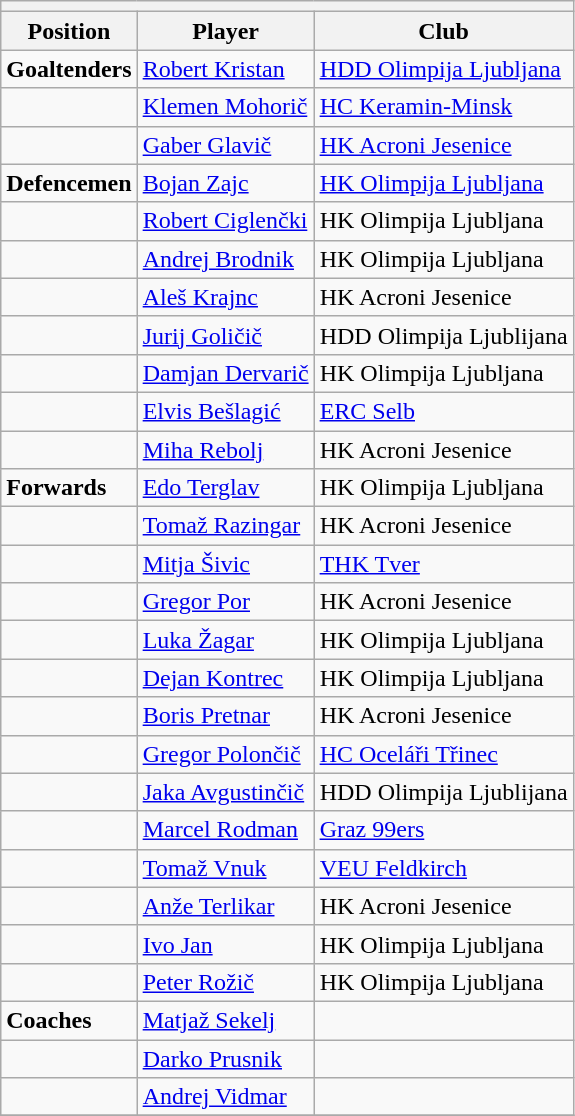<table class=wikitable>
<tr>
<th colspan="7"></th>
</tr>
<tr>
<th>Position</th>
<th>Player</th>
<th>Club</th>
</tr>
<tr>
<td><strong>Goaltenders</strong></td>
<td><a href='#'>Robert Kristan</a></td>
<td><a href='#'>HDD Olimpija Ljubljana</a></td>
</tr>
<tr>
<td></td>
<td><a href='#'>Klemen Mohorič</a></td>
<td><a href='#'>HC Keramin-Minsk</a></td>
</tr>
<tr>
<td></td>
<td><a href='#'>Gaber Glavič</a></td>
<td><a href='#'>HK Acroni Jesenice</a></td>
</tr>
<tr>
<td><strong>Defencemen</strong></td>
<td><a href='#'>Bojan Zajc</a></td>
<td><a href='#'>HK Olimpija Ljubljana</a></td>
</tr>
<tr>
<td></td>
<td><a href='#'>Robert Ciglenčki</a></td>
<td>HK Olimpija Ljubljana</td>
</tr>
<tr>
<td></td>
<td><a href='#'>Andrej Brodnik</a></td>
<td>HK Olimpija Ljubljana</td>
</tr>
<tr>
<td></td>
<td><a href='#'>Aleš Krajnc</a></td>
<td>HK Acroni Jesenice</td>
</tr>
<tr>
<td></td>
<td><a href='#'>Jurij Goličič</a></td>
<td>HDD Olimpija Ljublijana</td>
</tr>
<tr>
<td></td>
<td><a href='#'>Damjan Dervarič</a></td>
<td>HK Olimpija Ljubljana</td>
</tr>
<tr>
<td></td>
<td><a href='#'>Elvis Bešlagić</a></td>
<td><a href='#'>ERC Selb</a></td>
</tr>
<tr>
<td></td>
<td><a href='#'>Miha Rebolj</a></td>
<td>HK Acroni Jesenice</td>
</tr>
<tr>
<td><strong>Forwards</strong></td>
<td><a href='#'>Edo Terglav</a></td>
<td>HK Olimpija Ljubljana</td>
</tr>
<tr>
<td></td>
<td><a href='#'>Tomaž Razingar</a></td>
<td>HK Acroni Jesenice</td>
</tr>
<tr>
<td></td>
<td><a href='#'>Mitja Šivic</a></td>
<td><a href='#'>THK Tver</a></td>
</tr>
<tr>
<td></td>
<td><a href='#'>Gregor Por</a></td>
<td>HK Acroni Jesenice</td>
</tr>
<tr>
<td></td>
<td><a href='#'>Luka Žagar</a></td>
<td>HK Olimpija Ljubljana</td>
</tr>
<tr>
<td></td>
<td><a href='#'>Dejan Kontrec</a></td>
<td>HK Olimpija Ljubljana</td>
</tr>
<tr>
<td></td>
<td><a href='#'>Boris Pretnar</a></td>
<td>HK Acroni Jesenice</td>
</tr>
<tr>
<td></td>
<td><a href='#'>Gregor Polončič</a></td>
<td><a href='#'>HC Oceláři Třinec</a></td>
</tr>
<tr>
<td></td>
<td><a href='#'>Jaka Avgustinčič</a></td>
<td>HDD Olimpija Ljublijana</td>
</tr>
<tr>
<td></td>
<td><a href='#'>Marcel Rodman</a></td>
<td><a href='#'>Graz 99ers</a></td>
</tr>
<tr>
<td></td>
<td><a href='#'>Tomaž Vnuk</a></td>
<td><a href='#'>VEU Feldkirch</a></td>
</tr>
<tr>
<td></td>
<td><a href='#'>Anže Terlikar</a></td>
<td>HK Acroni Jesenice</td>
</tr>
<tr>
<td></td>
<td><a href='#'>Ivo Jan</a></td>
<td>HK Olimpija Ljubljana</td>
</tr>
<tr>
<td></td>
<td><a href='#'>Peter Rožič</a></td>
<td>HK Olimpija Ljubljana</td>
</tr>
<tr>
<td><strong>Coaches</strong></td>
<td><a href='#'>Matjaž Sekelj</a></td>
<td></td>
</tr>
<tr>
<td></td>
<td><a href='#'>Darko Prusnik</a></td>
<td></td>
</tr>
<tr>
<td></td>
<td><a href='#'>Andrej Vidmar</a></td>
<td></td>
</tr>
<tr>
</tr>
</table>
